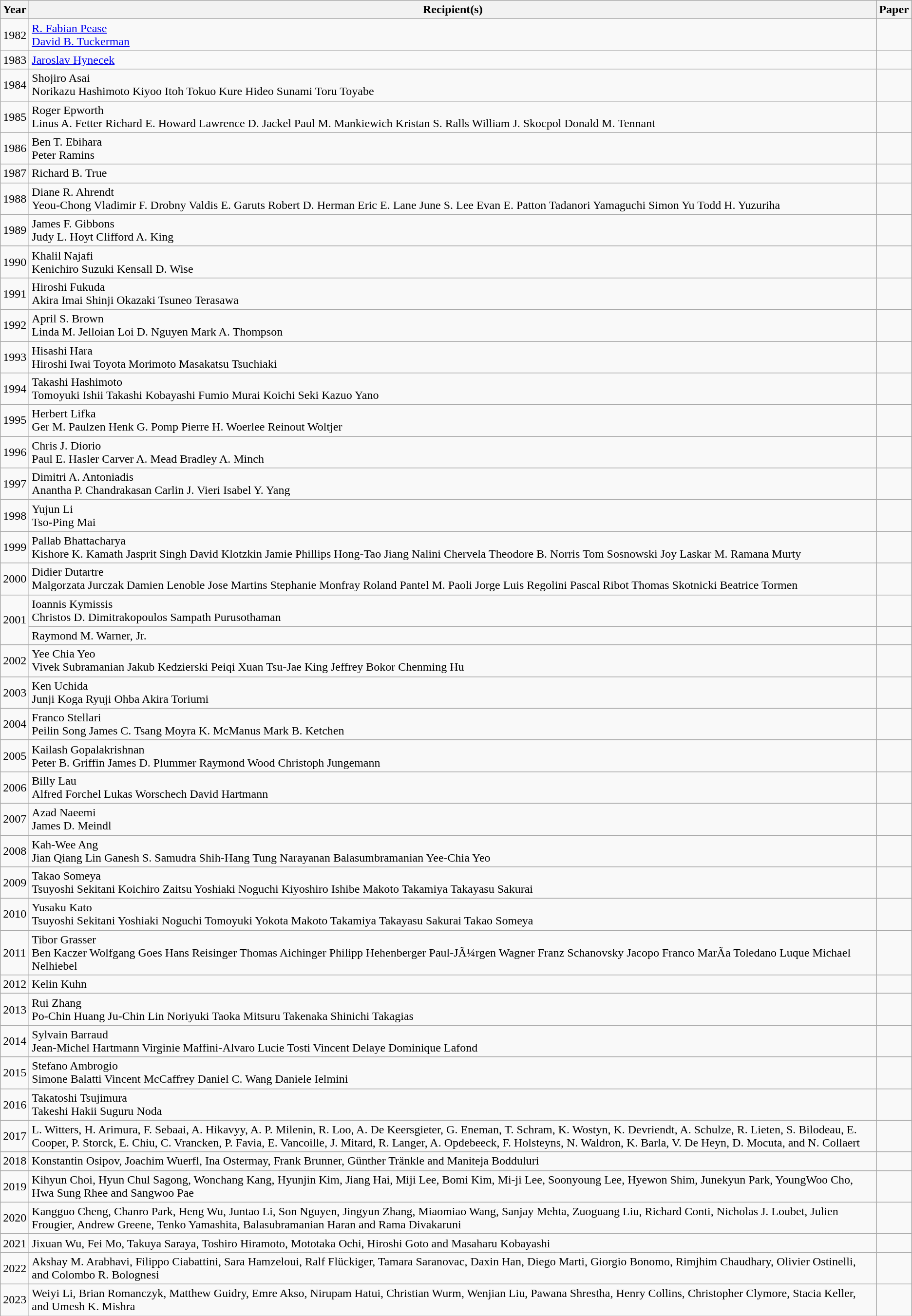<table class="wikitable">
<tr>
<th>Year</th>
<th>Recipient(s)</th>
<th>Paper</th>
</tr>
<tr>
<td>1982</td>
<td><a href='#'>R. Fabian Pease</a><br><a href='#'>David B. Tuckerman</a></td>
<td></td>
</tr>
<tr>
<td>1983</td>
<td><a href='#'>Jaroslav Hynecek</a></td>
<td></td>
</tr>
<tr>
<td>1984</td>
<td>Shojiro Asai<br>Norikazu Hashimoto 
Kiyoo Itoh 
Tokuo Kure 
Hideo Sunami 
Toru Toyabe</td>
<td></td>
</tr>
<tr>
<td>1985</td>
<td>Roger Epworth<br>Linus A. Fetter 
Richard E. Howard 
Lawrence D. Jackel 
Paul M. Mankiewich 
Kristan S. Ralls 
William J. Skocpol 
Donald M. Tennant</td>
<td></td>
</tr>
<tr>
<td>1986</td>
<td>Ben T. Ebihara<br>Peter Ramins</td>
<td></td>
</tr>
<tr>
<td>1987</td>
<td>Richard B. True</td>
<td></td>
</tr>
<tr>
<td>1988</td>
<td>Diane R. Ahrendt<br>Yeou-Chong 
Vladimir F. Drobny 
Valdis E. Garuts 
Robert D. Herman 
Eric E. Lane 
June S. Lee 
Evan E. Patton 
Tadanori Yamaguchi 
Simon Yu 
Todd H. Yuzuriha</td>
<td></td>
</tr>
<tr>
<td>1989</td>
<td>James F. Gibbons<br>Judy L. Hoyt 
Clifford A. King</td>
<td></td>
</tr>
<tr>
<td>1990</td>
<td>Khalil Najafi<br>Kenichiro Suzuki 
Kensall D. Wise</td>
<td></td>
</tr>
<tr>
<td>1991</td>
<td>Hiroshi Fukuda<br>Akira Imai 
Shinji Okazaki 
Tsuneo Terasawa</td>
<td></td>
</tr>
<tr>
<td>1992</td>
<td>April S. Brown<br>Linda M. Jelloian 
Loi D. Nguyen 
Mark A. Thompson</td>
<td></td>
</tr>
<tr>
<td>1993</td>
<td>Hisashi Hara<br>Hiroshi Iwai 
Toyota Morimoto 
Masakatsu Tsuchiaki</td>
<td></td>
</tr>
<tr>
<td>1994</td>
<td>Takashi Hashimoto<br>Tomoyuki Ishii 
Takashi Kobayashi 
Fumio Murai 
Koichi Seki 
Kazuo Yano</td>
<td></td>
</tr>
<tr>
<td>1995</td>
<td>Herbert Lifka<br>Ger M. Paulzen 
Henk G. Pomp 
Pierre H. Woerlee 
Reinout Woltjer</td>
<td></td>
</tr>
<tr>
<td>1996</td>
<td>Chris J. Diorio<br>Paul E. Hasler 
Carver A. Mead 
Bradley A. Minch</td>
<td></td>
</tr>
<tr>
<td>1997</td>
<td>Dimitri A. Antoniadis<br>Anantha P. Chandrakasan 
Carlin J. Vieri 
Isabel Y. Yang</td>
<td></td>
</tr>
<tr>
<td>1998</td>
<td>Yujun Li<br>Tso-Ping Mai</td>
<td></td>
</tr>
<tr>
<td>1999</td>
<td>Pallab Bhattacharya<br>Kishore K. Kamath 
Jasprit Singh 
David Klotzkin 
Jamie Phillips 
Hong-Tao Jiang 
Nalini Chervela 
Theodore B. Norris 
Tom Sosnowski 
Joy Laskar 
M. Ramana Murty</td>
<td></td>
</tr>
<tr>
<td>2000</td>
<td>Didier Dutartre<br>Malgorzata Jurczak 
Damien Lenoble 
Jose Martins 
Stephanie Monfray 
Roland Pantel 
M. Paoli 
Jorge Luis Regolini 
Pascal Ribot 
Thomas Skotnicki 
Beatrice Tormen</td>
<td></td>
</tr>
<tr>
<td rowspan="2">2001</td>
<td>Ioannis Kymissis<br>Christos D. Dimitrakopoulos 
Sampath Purusothaman</td>
<td></td>
</tr>
<tr>
<td>Raymond M. Warner, Jr.</td>
<td></td>
</tr>
<tr>
<td>2002</td>
<td>Yee Chia Yeo<br>Vivek Subramanian 
Jakub Kedzierski 
Peiqi Xuan 
Tsu-Jae King 
Jeffrey Bokor 
Chenming Hu</td>
<td></td>
</tr>
<tr>
<td>2003</td>
<td>Ken Uchida<br>Junji Koga 
Ryuji Ohba 
Akira Toriumi</td>
<td></td>
</tr>
<tr>
<td>2004</td>
<td>Franco Stellari<br>Peilin Song 
James C. Tsang 
Moyra K. McManus 
Mark B. Ketchen</td>
<td></td>
</tr>
<tr>
<td>2005</td>
<td>Kailash Gopalakrishnan<br>Peter B. Griffin 
James D. Plummer 
Raymond Wood 
Christoph Jungemann</td>
<td></td>
</tr>
<tr>
<td>2006</td>
<td>Billy Lau<br>Alfred Forchel 
Lukas Worschech 
David Hartmann</td>
<td></td>
</tr>
<tr>
<td>2007</td>
<td>Azad Naeemi<br>James D. Meindl</td>
<td></td>
</tr>
<tr>
<td>2008</td>
<td>Kah-Wee Ang<br>Jian Qiang Lin 
Ganesh S. Samudra 
Shih-Hang Tung 
Narayanan Balasumbramanian 
Yee-Chia Yeo</td>
<td></td>
</tr>
<tr>
<td>2009</td>
<td>Takao Someya<br>Tsuyoshi Sekitani 
Koichiro Zaitsu 
Yoshiaki Noguchi 
Kiyoshiro Ishibe 
Makoto Takamiya 
Takayasu Sakurai</td>
<td></td>
</tr>
<tr>
<td>2010</td>
<td>Yusaku Kato<br>Tsuyoshi Sekitani 
Yoshiaki Noguchi 
Tomoyuki Yokota 
Makoto Takamiya 
Takayasu Sakurai 
Takao Someya</td>
<td></td>
</tr>
<tr>
<td>2011</td>
<td>Tibor Grasser<br>Ben Kaczer 
Wolfgang Goes 
Hans Reisinger 
Thomas Aichinger 
Philipp Hehenberger 
Paul-JÃ¼rgen Wagner 
Franz Schanovsky 
Jacopo Franco 
MarÃ­a Toledano Luque 
Michael Nelhiebel</td>
<td></td>
</tr>
<tr>
<td>2012</td>
<td>Kelin Kuhn</td>
<td></td>
</tr>
<tr>
<td>2013</td>
<td>Rui Zhang<br>Po-Chin Huang 
Ju-Chin Lin 
Noriyuki Taoka 
Mitsuru Takenaka 
Shinichi Takagias</td>
<td></td>
</tr>
<tr>
<td>2014</td>
<td>Sylvain Barraud<br>Jean-Michel Hartmann 
Virginie Maffini-Alvaro 
Lucie Tosti 
Vincent Delaye 
Dominique Lafond</td>
<td></td>
</tr>
<tr>
<td>2015</td>
<td>Stefano Ambrogio<br>Simone Balatti
Vincent McCaffrey
Daniel C. Wang
Daniele Ielmini</td>
<td></td>
</tr>
<tr>
<td>2016</td>
<td>Takatoshi Tsujimura<br>Takeshi Hakii 
Suguru Noda</td>
<td></td>
</tr>
<tr>
<td>2017</td>
<td>L. Witters, H. Arimura, F. Sebaai, A. Hikavyy, A. P. Milenin, R. Loo, A. De Keersgieter, G. Eneman, T. Schram, K. Wostyn, K. Devriendt, A. Schulze, R. Lieten, S. Bilodeau, E. Cooper, P. Storck, E. Chiu, C. Vrancken, P. Favia, E. Vancoille, J. Mitard, R. Langer, A. Opdebeeck, F. Holsteyns, N. Waldron, K. Barla, V. De Heyn, D. Mocuta, and N. Collaert</td>
<td></td>
</tr>
<tr>
<td>2018</td>
<td>Konstantin Osipov, Joachim Wuerfl, Ina Ostermay, Frank Brunner, Günther Tränkle and Maniteja Bodduluri</td>
<td></td>
</tr>
<tr>
<td>2019</td>
<td>Kihyun Choi, Hyun Chul Sagong, Wonchang Kang, Hyunjin Kim, Jiang Hai, Miji Lee, Bomi Kim, Mi-ji Lee, Soonyoung Lee, Hyewon Shim, Junekyun Park, YoungWoo Cho, Hwa Sung Rhee and Sangwoo Pae</td>
<td></td>
</tr>
<tr>
<td>2020</td>
<td>Kangguo Cheng, Chanro Park, Heng Wu, Juntao Li, Son Nguyen, Jingyun Zhang, Miaomiao Wang, Sanjay Mehta, Zuoguang Liu, Richard Conti, Nicholas J. Loubet, Julien Frougier, Andrew Greene, Tenko Yamashita, Balasubramanian Haran and Rama Divakaruni</td>
<td></td>
</tr>
<tr>
<td>2021</td>
<td>Jixuan Wu, Fei Mo, Takuya Saraya, Toshiro Hiramoto, Mototaka Ochi, Hiroshi Goto and Masaharu Kobayashi</td>
<td></td>
</tr>
<tr>
<td>2022</td>
<td>Akshay M. Arabhavi, Filippo Ciabattini, Sara Hamzeloui, Ralf Flückiger, Tamara Saranovac, Daxin Han, Diego Marti, Giorgio Bonomo, Rimjhim Chaudhary, Olivier Ostinelli, and Colombo R. Bolognesi</td>
<td></td>
</tr>
<tr>
<td>2023</td>
<td>Weiyi Li, Brian Romanczyk, Matthew Guidry, Emre Akso, Nirupam Hatui, Christian Wurm, Wenjian Liu, Pawana Shrestha, Henry Collins, Christopher Clymore, Stacia Keller, and Umesh K. Mishra</td>
<td></td>
</tr>
</table>
